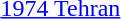<table>
<tr>
<td><a href='#'>1974 Tehran</a></td>
<td></td>
<td></td>
<td></td>
</tr>
</table>
